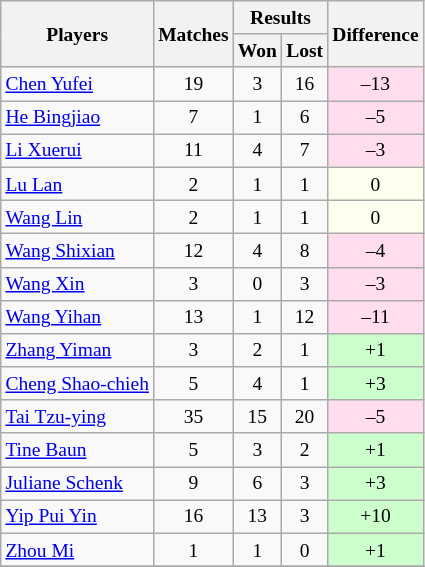<table class=wikitable style="text-align:center; font-size:small">
<tr>
<th rowspan="2">Players</th>
<th rowspan="2">Matches</th>
<th colspan="2">Results</th>
<th rowspan="2">Difference</th>
</tr>
<tr>
<th>Won</th>
<th>Lost</th>
</tr>
<tr>
<td align="left"> <a href='#'>Chen Yufei</a></td>
<td>19</td>
<td>3</td>
<td>16</td>
<td bgcolor="#ffddee">–13</td>
</tr>
<tr>
<td align="left"> <a href='#'>He Bingjiao</a></td>
<td>7</td>
<td>1</td>
<td>6</td>
<td bgcolor="#ffddee">–5</td>
</tr>
<tr>
<td align="left"> <a href='#'>Li Xuerui</a></td>
<td>11</td>
<td>4</td>
<td>7</td>
<td bgcolor="#ffddee">–3</td>
</tr>
<tr>
<td align="left"> <a href='#'>Lu Lan</a></td>
<td>2</td>
<td>1</td>
<td>1</td>
<td bgcolor="#fffff0">0</td>
</tr>
<tr>
<td align="left"> <a href='#'>Wang Lin</a></td>
<td>2</td>
<td>1</td>
<td>1</td>
<td bgcolor="#fffff0">0</td>
</tr>
<tr>
<td align="left"> <a href='#'>Wang Shixian</a></td>
<td>12</td>
<td>4</td>
<td>8</td>
<td bgcolor="#ffddee">–4</td>
</tr>
<tr>
<td align="left"> <a href='#'>Wang Xin</a></td>
<td>3</td>
<td>0</td>
<td>3</td>
<td bgcolor="#ffddee">–3</td>
</tr>
<tr>
<td align="left"> <a href='#'>Wang Yihan</a></td>
<td>13</td>
<td>1</td>
<td>12</td>
<td bgcolor="#ffddee">–11</td>
</tr>
<tr>
<td align="left"> <a href='#'>Zhang Yiman</a></td>
<td>3</td>
<td>2</td>
<td>1</td>
<td bgcolor="#ccffcc">+1</td>
</tr>
<tr>
<td align="left"> <a href='#'>Cheng Shao-chieh</a></td>
<td>5</td>
<td>4</td>
<td>1</td>
<td bgcolor="#ccffcc">+3</td>
</tr>
<tr>
<td align="left"> <a href='#'>Tai Tzu-ying</a></td>
<td>35</td>
<td>15</td>
<td>20</td>
<td bgcolor="#ffddee">–5</td>
</tr>
<tr>
<td align="left"> <a href='#'>Tine Baun</a></td>
<td>5</td>
<td>3</td>
<td>2</td>
<td bgcolor="#ccffcc">+1</td>
</tr>
<tr>
<td align="left"> <a href='#'>Juliane Schenk</a></td>
<td>9</td>
<td>6</td>
<td>3</td>
<td bgcolor="#ccffcc">+3</td>
</tr>
<tr>
<td align="left"> <a href='#'>Yip Pui Yin</a></td>
<td>16</td>
<td>13</td>
<td>3</td>
<td bgcolor="#ccffcc">+10</td>
</tr>
<tr>
<td align="left"> <a href='#'>Zhou Mi</a></td>
<td>1</td>
<td>1</td>
<td>0</td>
<td bgcolor="#ccffcc">+1</td>
</tr>
<tr>
</tr>
</table>
